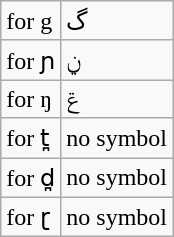<table class="wikitable">
<tr>
<td>for g</td>
<td>گ</td>
</tr>
<tr>
<td>for ɲ</td>
<td>ݧ</td>
</tr>
<tr>
<td>for ŋ</td>
<td>ݝ</td>
</tr>
<tr>
<td>for t̪</td>
<td>no symbol</td>
</tr>
<tr>
<td>for d̪</td>
<td>no symbol</td>
</tr>
<tr>
<td>for ɽ</td>
<td>no symbol</td>
</tr>
</table>
